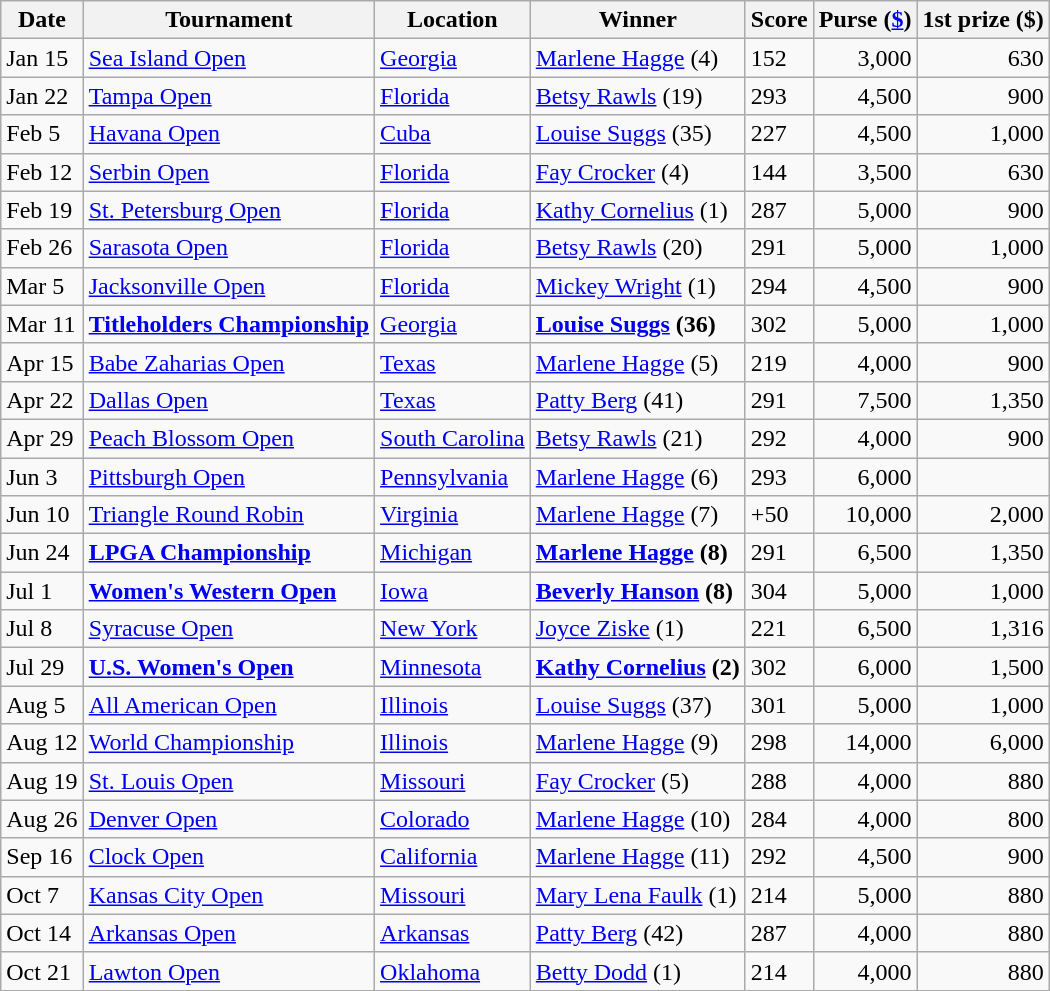<table class="wikitable sortable">
<tr>
<th>Date</th>
<th>Tournament</th>
<th>Location</th>
<th>Winner</th>
<th>Score</th>
<th>Purse (<a href='#'>$</a>)</th>
<th>1st prize ($)</th>
</tr>
<tr>
<td>Jan 15</td>
<td><a href='#'>Sea Island Open</a></td>
<td><a href='#'>Georgia</a></td>
<td> <a href='#'>Marlene Hagge</a> (4)</td>
<td>152</td>
<td align=right>3,000</td>
<td align=right>630</td>
</tr>
<tr>
<td>Jan 22</td>
<td><a href='#'>Tampa Open</a></td>
<td><a href='#'>Florida</a></td>
<td> <a href='#'>Betsy Rawls</a> (19)</td>
<td>293</td>
<td align=right>4,500</td>
<td align=right>900</td>
</tr>
<tr>
<td>Feb 5</td>
<td><a href='#'>Havana Open</a></td>
<td><a href='#'>Cuba</a></td>
<td> <a href='#'>Louise Suggs</a> (35)</td>
<td>227</td>
<td align=right>4,500</td>
<td align=right>1,000</td>
</tr>
<tr>
<td>Feb 12</td>
<td><a href='#'>Serbin Open</a></td>
<td><a href='#'>Florida</a></td>
<td> <a href='#'>Fay Crocker</a> (4)</td>
<td>144</td>
<td align=right>3,500</td>
<td align=right>630</td>
</tr>
<tr>
<td>Feb 19</td>
<td><a href='#'>St. Petersburg Open</a></td>
<td><a href='#'>Florida</a></td>
<td> <a href='#'>Kathy Cornelius</a> (1)</td>
<td>287</td>
<td align=right>5,000</td>
<td align=right>900</td>
</tr>
<tr>
<td>Feb 26</td>
<td><a href='#'>Sarasota Open</a></td>
<td><a href='#'>Florida</a></td>
<td> <a href='#'>Betsy Rawls</a> (20)</td>
<td>291</td>
<td align=right>5,000</td>
<td align=right>1,000</td>
</tr>
<tr>
<td>Mar 5</td>
<td><a href='#'>Jacksonville Open</a></td>
<td><a href='#'>Florida</a></td>
<td> <a href='#'>Mickey Wright</a> (1)</td>
<td>294</td>
<td align=right>4,500</td>
<td align=right>900</td>
</tr>
<tr>
<td>Mar 11</td>
<td><strong><a href='#'>Titleholders Championship</a></strong></td>
<td><a href='#'>Georgia</a></td>
<td> <strong><a href='#'>Louise Suggs</a> (36)</strong></td>
<td>302</td>
<td align=right>5,000</td>
<td align=right>1,000</td>
</tr>
<tr>
<td>Apr 15</td>
<td><a href='#'>Babe Zaharias Open</a></td>
<td><a href='#'>Texas</a></td>
<td> <a href='#'>Marlene Hagge</a> (5)</td>
<td>219</td>
<td align=right>4,000</td>
<td align=right>900</td>
</tr>
<tr>
<td>Apr 22</td>
<td><a href='#'>Dallas Open</a></td>
<td><a href='#'>Texas</a></td>
<td> <a href='#'>Patty Berg</a> (41)</td>
<td>291</td>
<td align=right>7,500</td>
<td align=right>1,350</td>
</tr>
<tr>
<td>Apr 29</td>
<td><a href='#'>Peach Blossom Open</a></td>
<td><a href='#'>South Carolina</a></td>
<td> <a href='#'>Betsy Rawls</a> (21)</td>
<td>292</td>
<td align=right>4,000</td>
<td align=right>900</td>
</tr>
<tr>
<td>Jun 3</td>
<td><a href='#'>Pittsburgh Open</a></td>
<td><a href='#'>Pennsylvania</a></td>
<td> <a href='#'>Marlene Hagge</a> (6)</td>
<td>293</td>
<td align=right>6,000</td>
<td align=right></td>
</tr>
<tr>
<td>Jun 10</td>
<td><a href='#'>Triangle Round Robin</a></td>
<td><a href='#'>Virginia</a></td>
<td> <a href='#'>Marlene Hagge</a> (7)</td>
<td>+50</td>
<td align=right>10,000</td>
<td align=right>2,000</td>
</tr>
<tr>
<td>Jun 24</td>
<td><strong><a href='#'>LPGA Championship</a></strong></td>
<td><a href='#'>Michigan</a></td>
<td> <strong><a href='#'>Marlene Hagge</a> (8)</strong></td>
<td>291</td>
<td align=right>6,500</td>
<td align=right>1,350</td>
</tr>
<tr>
<td>Jul 1</td>
<td><strong><a href='#'>Women's Western Open</a></strong></td>
<td><a href='#'>Iowa</a></td>
<td> <strong><a href='#'>Beverly Hanson</a> (8)</strong></td>
<td>304</td>
<td align=right>5,000</td>
<td align=right>1,000</td>
</tr>
<tr>
<td>Jul 8</td>
<td><a href='#'>Syracuse Open</a></td>
<td><a href='#'>New York</a></td>
<td> <a href='#'>Joyce Ziske</a> (1)</td>
<td>221</td>
<td align=right>6,500</td>
<td align=right>1,316</td>
</tr>
<tr>
<td>Jul 29</td>
<td><strong><a href='#'>U.S. Women's Open</a></strong></td>
<td><a href='#'>Minnesota</a></td>
<td> <strong><a href='#'>Kathy Cornelius</a> (2)</strong></td>
<td>302</td>
<td align=right>6,000</td>
<td align=right>1,500</td>
</tr>
<tr>
<td>Aug 5</td>
<td><a href='#'>All American Open</a></td>
<td><a href='#'>Illinois</a></td>
<td> <a href='#'>Louise Suggs</a> (37)</td>
<td>301</td>
<td align=right>5,000</td>
<td align=right>1,000</td>
</tr>
<tr>
<td>Aug 12</td>
<td><a href='#'>World Championship</a></td>
<td><a href='#'>Illinois</a></td>
<td> <a href='#'>Marlene Hagge</a> (9)</td>
<td>298</td>
<td align=right>14,000</td>
<td align=right>6,000</td>
</tr>
<tr>
<td>Aug 19</td>
<td><a href='#'>St. Louis Open</a></td>
<td><a href='#'>Missouri</a></td>
<td> <a href='#'>Fay Crocker</a> (5)</td>
<td>288</td>
<td align=right>4,000</td>
<td align=right>880</td>
</tr>
<tr>
<td>Aug 26</td>
<td><a href='#'>Denver Open</a></td>
<td><a href='#'>Colorado</a></td>
<td> <a href='#'>Marlene Hagge</a> (10)</td>
<td>284</td>
<td align=right>4,000</td>
<td align=right>800</td>
</tr>
<tr>
<td>Sep 16</td>
<td><a href='#'>Clock Open</a></td>
<td><a href='#'>California</a></td>
<td> <a href='#'>Marlene Hagge</a> (11)</td>
<td>292</td>
<td align=right>4,500</td>
<td align=right>900</td>
</tr>
<tr>
<td>Oct 7</td>
<td><a href='#'>Kansas City Open</a></td>
<td><a href='#'>Missouri</a></td>
<td> <a href='#'>Mary Lena Faulk</a> (1)</td>
<td>214</td>
<td align=right>5,000</td>
<td align=right>880</td>
</tr>
<tr>
<td>Oct 14</td>
<td><a href='#'>Arkansas Open</a></td>
<td><a href='#'>Arkansas</a></td>
<td> <a href='#'>Patty Berg</a> (42)</td>
<td>287</td>
<td align=right>4,000</td>
<td align=right>880</td>
</tr>
<tr>
<td>Oct 21</td>
<td><a href='#'>Lawton Open</a></td>
<td><a href='#'>Oklahoma</a></td>
<td> <a href='#'>Betty Dodd</a> (1)</td>
<td>214</td>
<td align=right>4,000</td>
<td align=right>880</td>
</tr>
</table>
